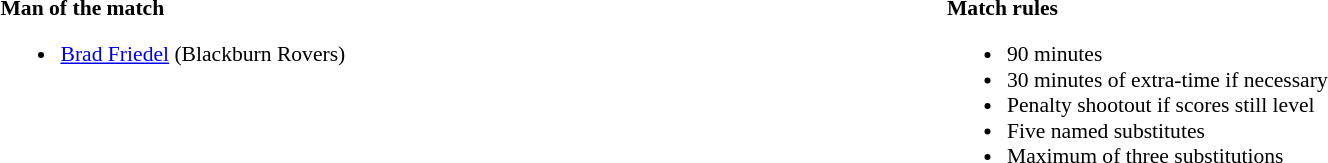<table style="width:100%;font-size:90%">
<tr>
<td style="width:50%;vertical-align:top"><br><strong>Man of the match</strong><ul><li><a href='#'>Brad Friedel</a> (Blackburn Rovers)</li></ul></td>
<td style="width:50%;vertical-align:top"><br><strong>Match rules</strong><ul><li>90 minutes</li><li>30 minutes of extra-time if necessary</li><li>Penalty shootout if scores still level</li><li>Five named substitutes</li><li>Maximum of three substitutions</li></ul></td>
</tr>
</table>
